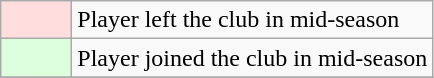<table class="wikitable">
<tr>
<td width=40; style="background-color:#ffdddd"></td>
<td>Player left the club in mid-season</td>
</tr>
<tr>
<td width=40; style="background-color:#ddffdd"></td>
<td>Player joined the club in mid-season</td>
</tr>
<tr>
</tr>
</table>
